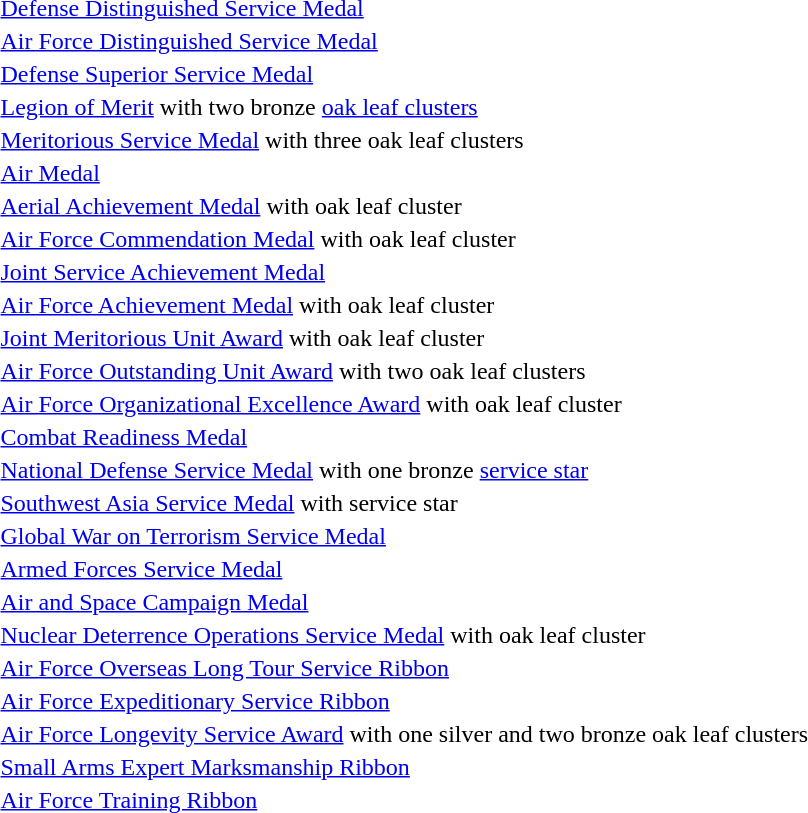<table>
<tr>
<td></td>
<td><a href='#'>Defense Distinguished Service Medal</a></td>
</tr>
<tr>
<td></td>
<td><a href='#'>Air Force Distinguished Service Medal</a></td>
</tr>
<tr>
<td></td>
<td><a href='#'>Defense Superior Service Medal</a></td>
</tr>
<tr>
<td><span></span><span></span></td>
<td><a href='#'>Legion of Merit</a> with two bronze <a href='#'>oak leaf clusters</a></td>
</tr>
<tr>
<td><span></span><span></span><span></span></td>
<td><a href='#'>Meritorious Service Medal</a> with three oak leaf clusters</td>
</tr>
<tr>
<td></td>
<td><a href='#'>Air Medal</a></td>
</tr>
<tr>
<td></td>
<td><a href='#'>Aerial Achievement Medal</a> with oak leaf cluster</td>
</tr>
<tr>
<td></td>
<td><a href='#'>Air Force Commendation Medal</a> with oak leaf cluster</td>
</tr>
<tr>
<td></td>
<td><a href='#'>Joint Service Achievement Medal</a></td>
</tr>
<tr>
<td></td>
<td><a href='#'>Air Force Achievement Medal</a> with oak leaf cluster</td>
</tr>
<tr>
<td></td>
<td><a href='#'>Joint Meritorious Unit Award</a> with oak leaf cluster</td>
</tr>
<tr>
<td><span></span><span></span></td>
<td><a href='#'>Air Force Outstanding Unit Award</a> with two oak leaf clusters</td>
</tr>
<tr>
<td></td>
<td><a href='#'>Air Force Organizational Excellence Award</a> with oak leaf cluster</td>
</tr>
<tr>
<td></td>
<td><a href='#'>Combat Readiness Medal</a></td>
</tr>
<tr>
<td></td>
<td><a href='#'>National Defense Service Medal</a> with one bronze <a href='#'>service star</a></td>
</tr>
<tr>
<td></td>
<td><a href='#'>Southwest Asia Service Medal</a> with service star</td>
</tr>
<tr>
<td></td>
<td><a href='#'>Global War on Terrorism Service Medal</a></td>
</tr>
<tr>
<td></td>
<td><a href='#'>Armed Forces Service Medal</a></td>
</tr>
<tr>
<td></td>
<td><a href='#'>Air and Space Campaign Medal</a></td>
</tr>
<tr>
<td></td>
<td><a href='#'>Nuclear Deterrence Operations Service Medal</a> with oak leaf cluster</td>
</tr>
<tr>
<td></td>
<td><a href='#'>Air Force Overseas Long Tour Service Ribbon</a></td>
</tr>
<tr>
<td></td>
<td><a href='#'>Air Force Expeditionary Service Ribbon</a></td>
</tr>
<tr>
<td><span></span><span></span><span></span></td>
<td><a href='#'>Air Force Longevity Service Award</a> with one silver and two bronze oak leaf clusters</td>
</tr>
<tr>
<td></td>
<td><a href='#'>Small Arms Expert Marksmanship Ribbon</a></td>
</tr>
<tr>
<td></td>
<td><a href='#'>Air Force Training Ribbon</a></td>
</tr>
</table>
